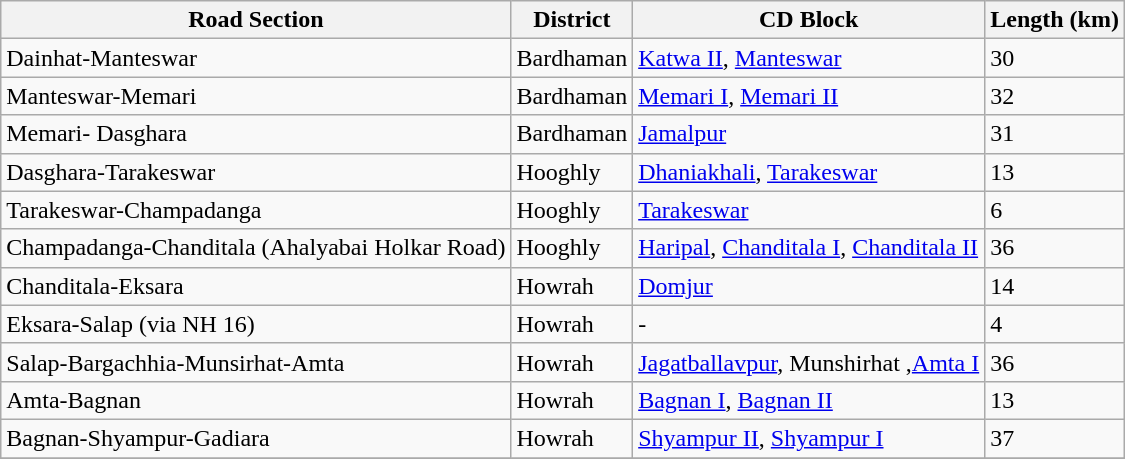<table class="wikitable sortable">
<tr>
<th>Road Section</th>
<th>District</th>
<th>CD Block</th>
<th>Length (km)</th>
</tr>
<tr>
<td>Dainhat-Manteswar</td>
<td>Bardhaman</td>
<td><a href='#'>Katwa II</a>, <a href='#'>Manteswar</a></td>
<td>30</td>
</tr>
<tr>
<td>Manteswar-Memari</td>
<td>Bardhaman</td>
<td><a href='#'>Memari I</a>, <a href='#'>Memari II</a></td>
<td>32</td>
</tr>
<tr>
<td>Memari- Dasghara</td>
<td>Bardhaman</td>
<td><a href='#'>Jamalpur</a></td>
<td>31</td>
</tr>
<tr>
<td>Dasghara-Tarakeswar</td>
<td>Hooghly</td>
<td><a href='#'>Dhaniakhali</a>, <a href='#'>Tarakeswar</a></td>
<td>13</td>
</tr>
<tr>
<td>Tarakeswar-Champadanga</td>
<td>Hooghly</td>
<td><a href='#'>Tarakeswar</a></td>
<td>6</td>
</tr>
<tr>
<td>Champadanga-Chanditala (Ahalyabai Holkar Road)</td>
<td>Hooghly</td>
<td><a href='#'>Haripal</a>, <a href='#'>Chanditala I</a>, <a href='#'>Chanditala II</a></td>
<td>36</td>
</tr>
<tr>
<td>Chanditala-Eksara</td>
<td>Howrah</td>
<td><a href='#'>Domjur</a></td>
<td>14</td>
</tr>
<tr>
<td>Eksara-Salap (via NH 16)</td>
<td>Howrah</td>
<td>-</td>
<td>4</td>
</tr>
<tr>
<td>Salap-Bargachhia-Munsirhat-Amta</td>
<td>Howrah</td>
<td><a href='#'>Jagatballavpur</a>, Munshirhat ,<a href='#'>Amta I</a></td>
<td>36</td>
</tr>
<tr>
<td>Amta-Bagnan</td>
<td>Howrah</td>
<td><a href='#'>Bagnan I</a>, <a href='#'>Bagnan II</a></td>
<td>13</td>
</tr>
<tr>
<td>Bagnan-Shyampur-Gadiara</td>
<td>Howrah</td>
<td><a href='#'>Shyampur II</a>, <a href='#'>Shyampur I</a></td>
<td>37</td>
</tr>
<tr>
</tr>
</table>
